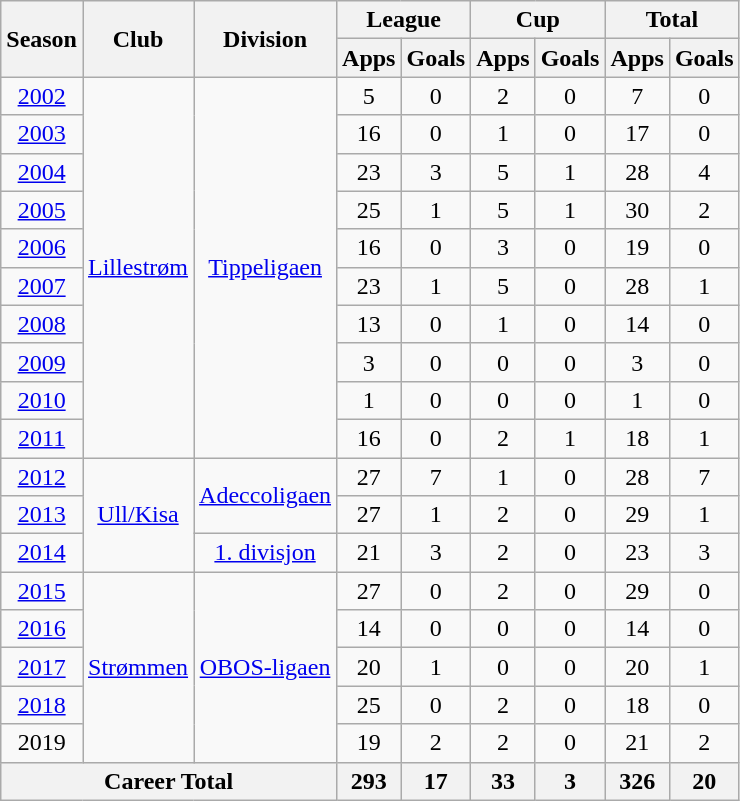<table class="wikitable" style="text-align: center;">
<tr>
<th rowspan="2">Season</th>
<th rowspan="2">Club</th>
<th rowspan="2">Division</th>
<th colspan="2">League</th>
<th colspan="2">Cup</th>
<th colspan="2">Total</th>
</tr>
<tr>
<th>Apps</th>
<th>Goals</th>
<th>Apps</th>
<th>Goals</th>
<th>Apps</th>
<th>Goals</th>
</tr>
<tr>
<td><a href='#'>2002</a></td>
<td rowspan="10" valign="center"><a href='#'>Lillestrøm</a></td>
<td rowspan="10" valign="center"><a href='#'>Tippeligaen</a></td>
<td>5</td>
<td>0</td>
<td>2</td>
<td>0</td>
<td>7</td>
<td>0</td>
</tr>
<tr>
<td><a href='#'>2003</a></td>
<td>16</td>
<td>0</td>
<td>1</td>
<td>0</td>
<td>17</td>
<td>0</td>
</tr>
<tr>
<td><a href='#'>2004</a></td>
<td>23</td>
<td>3</td>
<td>5</td>
<td>1</td>
<td>28</td>
<td>4</td>
</tr>
<tr>
<td><a href='#'>2005</a></td>
<td>25</td>
<td>1</td>
<td>5</td>
<td>1</td>
<td>30</td>
<td>2</td>
</tr>
<tr>
<td><a href='#'>2006</a></td>
<td>16</td>
<td>0</td>
<td>3</td>
<td>0</td>
<td>19</td>
<td>0</td>
</tr>
<tr>
<td><a href='#'>2007</a></td>
<td>23</td>
<td>1</td>
<td>5</td>
<td>0</td>
<td>28</td>
<td>1</td>
</tr>
<tr>
<td><a href='#'>2008</a></td>
<td>13</td>
<td>0</td>
<td>1</td>
<td>0</td>
<td>14</td>
<td>0</td>
</tr>
<tr>
<td><a href='#'>2009</a></td>
<td>3</td>
<td>0</td>
<td>0</td>
<td>0</td>
<td>3</td>
<td>0</td>
</tr>
<tr>
<td><a href='#'>2010</a></td>
<td>1</td>
<td>0</td>
<td>0</td>
<td>0</td>
<td>1</td>
<td>0</td>
</tr>
<tr>
<td><a href='#'>2011</a></td>
<td>16</td>
<td>0</td>
<td>2</td>
<td>1</td>
<td>18</td>
<td>1</td>
</tr>
<tr>
<td><a href='#'>2012</a></td>
<td rowspan="3" valign="center"><a href='#'>Ull/Kisa</a></td>
<td rowspan="2" valign="center"><a href='#'>Adeccoligaen</a></td>
<td>27</td>
<td>7</td>
<td>1</td>
<td>0</td>
<td>28</td>
<td>7</td>
</tr>
<tr>
<td><a href='#'>2013</a></td>
<td>27</td>
<td>1</td>
<td>2</td>
<td>0</td>
<td>29</td>
<td>1</td>
</tr>
<tr>
<td><a href='#'>2014</a></td>
<td rowspan="1" valign="center"><a href='#'>1. divisjon</a></td>
<td>21</td>
<td>3</td>
<td>2</td>
<td>0</td>
<td>23</td>
<td>3</td>
</tr>
<tr>
<td><a href='#'>2015</a></td>
<td valign="center" rowspan="5"><a href='#'>Strømmen</a></td>
<td valign="center" rowspan="5"><a href='#'>OBOS-ligaen</a></td>
<td>27</td>
<td>0</td>
<td>2</td>
<td>0</td>
<td>29</td>
<td>0</td>
</tr>
<tr>
<td><a href='#'>2016</a></td>
<td>14</td>
<td>0</td>
<td>0</td>
<td>0</td>
<td>14</td>
<td>0</td>
</tr>
<tr>
<td><a href='#'>2017</a></td>
<td>20</td>
<td>1</td>
<td>0</td>
<td>0</td>
<td>20</td>
<td>1</td>
</tr>
<tr>
<td><a href='#'>2018</a></td>
<td>25</td>
<td>0</td>
<td>2</td>
<td>0</td>
<td>18</td>
<td>0</td>
</tr>
<tr>
<td>2019</td>
<td>19</td>
<td>2</td>
<td>2</td>
<td>0</td>
<td>21</td>
<td>2</td>
</tr>
<tr>
<th colspan="3">Career Total</th>
<th>293</th>
<th>17</th>
<th>33</th>
<th>3</th>
<th>326</th>
<th>20</th>
</tr>
</table>
